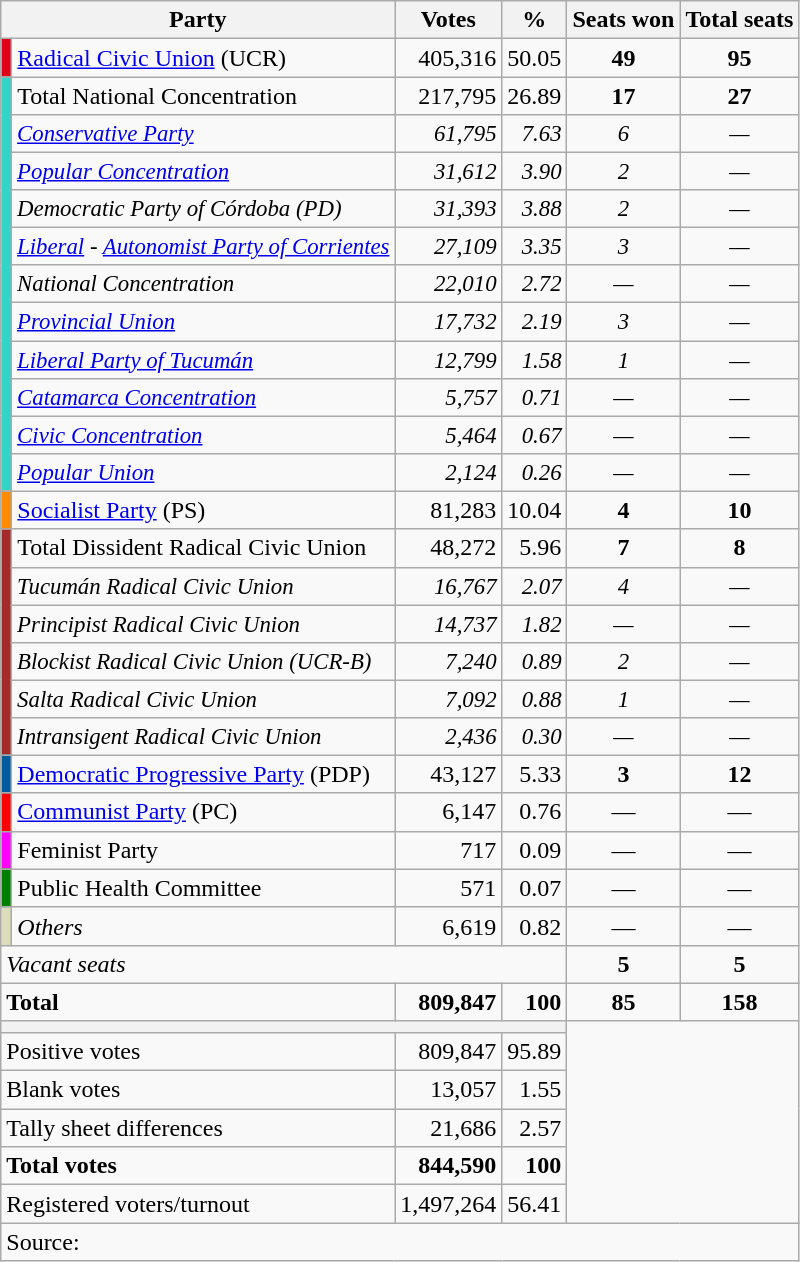<table class="wikitable" style="text-align:right;">
<tr>
<th colspan=2>Party</th>
<th>Votes</th>
<th>%</th>
<th>Seats won</th>
<th>Total seats</th>
</tr>
<tr>
<td bgcolor=#E10019></td>
<td align=left><a href='#'>Radical Civic Union</a> (UCR)</td>
<td>405,316</td>
<td>50.05</td>
<td align=center><strong>49</strong></td>
<td align=center><strong>95</strong></td>
</tr>
<tr>
<td bgcolor=#30D5C8 rowspan=11></td>
<td align=left>Total National Concentration</td>
<td>217,795</td>
<td>26.89</td>
<td align=center><strong>17</strong></td>
<td align=center><strong>27</strong></td>
</tr>
<tr style="font-size: 95%; font-style: italic">
<td align=left><span><a href='#'>Conservative Party</a></span></td>
<td>61,795</td>
<td>7.63</td>
<td align=center>6</td>
<td align=center>—</td>
</tr>
<tr style="font-size: 95%; font-style: italic">
<td align=left><span><a href='#'>Popular Concentration</a></span></td>
<td>31,612</td>
<td>3.90</td>
<td align=center>2</td>
<td align=center>—</td>
</tr>
<tr style="font-size: 95%; font-style: italic">
<td align=left><span>Democratic Party of Córdoba (PD)</span></td>
<td>31,393</td>
<td>3.88</td>
<td align=center>2</td>
<td align=center>—</td>
</tr>
<tr style="font-size: 95%; font-style: italic">
<td align=left><span><a href='#'>Liberal</a> - <a href='#'>Autonomist Party of Corrientes</a></span></td>
<td>27,109</td>
<td>3.35</td>
<td align=center>3</td>
<td align=center>—</td>
</tr>
<tr style="font-size: 95%; font-style: italic">
<td align=left><span>National Concentration</span></td>
<td>22,010</td>
<td>2.72</td>
<td align=center>—</td>
<td align=center>—</td>
</tr>
<tr style="font-size: 95%; font-style: italic">
<td align=left><span><a href='#'>Provincial Union</a></span></td>
<td>17,732</td>
<td>2.19</td>
<td align=center>3</td>
<td align=center>—</td>
</tr>
<tr style="font-size: 95%; font-style: italic">
<td align=left><span><a href='#'>Liberal Party of Tucumán</a></span></td>
<td>12,799</td>
<td>1.58</td>
<td align=center>1</td>
<td align=center>—</td>
</tr>
<tr style="font-size: 95%; font-style: italic">
<td align=left><span><a href='#'>Catamarca Concentration</a></span></td>
<td>5,757</td>
<td>0.71</td>
<td align=center>—</td>
<td align=center>—</td>
</tr>
<tr style="font-size: 95%; font-style: italic">
<td align=left><span><a href='#'>Civic Concentration</a></span></td>
<td>5,464</td>
<td>0.67</td>
<td align=center>—</td>
<td align=center>—</td>
</tr>
<tr style="font-size: 95%; font-style: italic">
<td align=left><span><a href='#'>Popular Union</a></span></td>
<td>2,124</td>
<td>0.26</td>
<td align=center>—</td>
<td align=center>—</td>
</tr>
<tr>
<td bgcolor=darkorange></td>
<td align=left><a href='#'>Socialist Party</a> (PS)</td>
<td>81,283</td>
<td>10.04</td>
<td align=center><strong>4</strong></td>
<td align=center><strong>10</strong></td>
</tr>
<tr>
<td bgcolor=#a52a2a rowspan=6></td>
<td align=left>Total Dissident Radical Civic Union</td>
<td>48,272</td>
<td>5.96</td>
<td align=center><strong>7</strong></td>
<td align=center><strong>8</strong></td>
</tr>
<tr style="font-size: 95%; font-style: italic">
<td align=left><span>Tucumán Radical Civic Union</span></td>
<td>16,767</td>
<td>2.07</td>
<td align=center>4</td>
<td align=center>—</td>
</tr>
<tr style="font-size: 95%; font-style: italic">
<td align=left><span>Principist Radical Civic Union</span></td>
<td>14,737</td>
<td>1.82</td>
<td align=center>—</td>
<td align=center>—</td>
</tr>
<tr style="font-size: 95%; font-style: italic">
<td align=left><span>Blockist Radical Civic Union (UCR-B)</span></td>
<td>7,240</td>
<td>0.89</td>
<td align=center>2</td>
<td align=center>—</td>
</tr>
<tr style="font-size: 95%; font-style: italic">
<td align=left><span>Salta Radical Civic Union</span></td>
<td>7,092</td>
<td>0.88</td>
<td align=center>1</td>
<td align=center>—</td>
</tr>
<tr style="font-size: 95%; font-style: italic">
<td align=left><span>Intransigent Radical Civic Union</span></td>
<td>2,436</td>
<td>0.30</td>
<td align=center>—</td>
<td align=center>—</td>
</tr>
<tr>
<td bgcolor=#005C9E></td>
<td align=left><a href='#'>Democratic Progressive Party</a> (PDP)</td>
<td>43,127</td>
<td>5.33</td>
<td align=center><strong>3</strong></td>
<td align=center><strong>12</strong></td>
</tr>
<tr>
<td bgcolor=red></td>
<td align=left><a href='#'>Communist Party</a> (PC)</td>
<td>6,147</td>
<td>0.76</td>
<td align=center>—</td>
<td align=center>—</td>
</tr>
<tr>
<td bgcolor=fuchsia></td>
<td align=left>Feminist Party</td>
<td>717</td>
<td>0.09</td>
<td align=center>—</td>
<td align=center>—</td>
</tr>
<tr>
<td bgcolor=#008000></td>
<td align=left>Public Health Committee</td>
<td>571</td>
<td>0.07</td>
<td align=center>—</td>
<td align=center>—</td>
</tr>
<tr>
<td bgcolor=#DDDDBB></td>
<td align=left><em>Others</em></td>
<td>6,619</td>
<td>0.82</td>
<td align=center>—</td>
<td align=center>—</td>
</tr>
<tr>
<td colspan=4 align=left><em>Vacant seats</em></td>
<td align=center><strong>5</strong></td>
<td align=center><strong>5</strong></td>
</tr>
<tr style="font-weight:bold">
<td colspan=2 align=left>Total</td>
<td>809,847</td>
<td>100</td>
<td align=center><strong>85</strong></td>
<td align=center><strong>158</strong></td>
</tr>
<tr>
<th colspan=4></th>
<td rowspan=6 colspan=2></td>
</tr>
<tr>
<td align=left colspan=2>Positive votes</td>
<td>809,847</td>
<td>95.89</td>
</tr>
<tr>
<td align=left colspan=2>Blank votes</td>
<td>13,057</td>
<td>1.55</td>
</tr>
<tr>
<td align=left colspan=2>Tally sheet differences</td>
<td>21,686</td>
<td>2.57</td>
</tr>
<tr style="font-weight:bold">
<td align=left colspan=2>Total votes</td>
<td>844,590</td>
<td>100</td>
</tr>
<tr>
<td align=left colspan=2>Registered voters/turnout</td>
<td>1,497,264</td>
<td>56.41</td>
</tr>
<tr>
<td colspan=6 align=left>Source:</td>
</tr>
</table>
